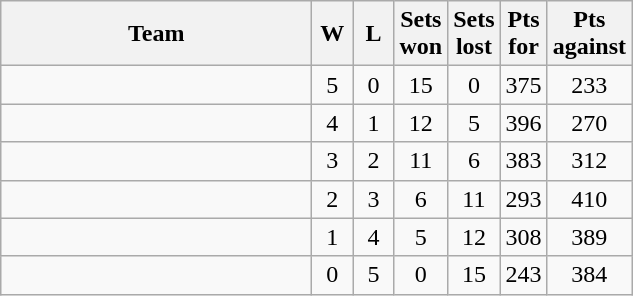<table class="wikitable" style="text-align:center">
<tr>
<th width=200>Team</th>
<th width=20>W</th>
<th width=20>L</th>
<th width=20>Sets won</th>
<th width=20>Sets lost</th>
<th width=20>Pts for</th>
<th width=20>Pts against</th>
</tr>
<tr>
<td style="text-align:left;"></td>
<td>5</td>
<td>0</td>
<td>15</td>
<td>0</td>
<td>375</td>
<td>233</td>
</tr>
<tr>
<td style="text-align:left;"></td>
<td>4</td>
<td>1</td>
<td>12</td>
<td>5</td>
<td>396</td>
<td>270</td>
</tr>
<tr>
<td style="text-align:left;"></td>
<td>3</td>
<td>2</td>
<td>11</td>
<td>6</td>
<td>383</td>
<td>312</td>
</tr>
<tr>
<td style="text-align:left;"></td>
<td>2</td>
<td>3</td>
<td>6</td>
<td>11</td>
<td>293</td>
<td>410</td>
</tr>
<tr>
<td style="text-align:left;"></td>
<td>1</td>
<td>4</td>
<td>5</td>
<td>12</td>
<td>308</td>
<td>389</td>
</tr>
<tr>
<td style="text-align:left;"></td>
<td>0</td>
<td>5</td>
<td>0</td>
<td>15</td>
<td>243</td>
<td>384</td>
</tr>
</table>
